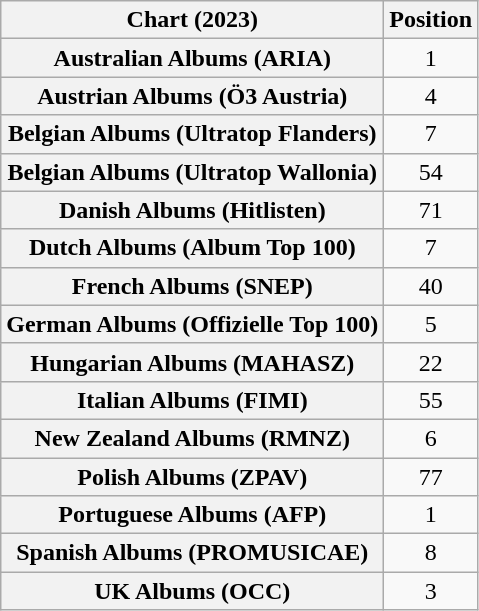<table class="wikitable sortable plainrowheaders" style="text-align:center">
<tr>
<th scope="col">Chart (2023)</th>
<th scope="col">Position</th>
</tr>
<tr>
<th scope="row">Australian Albums (ARIA)</th>
<td>1</td>
</tr>
<tr>
<th scope="row">Austrian Albums (Ö3 Austria)</th>
<td>4</td>
</tr>
<tr>
<th scope="row">Belgian Albums (Ultratop Flanders)</th>
<td>7</td>
</tr>
<tr>
<th scope="row">Belgian Albums (Ultratop Wallonia)</th>
<td>54</td>
</tr>
<tr>
<th scope="row">Danish Albums (Hitlisten)</th>
<td>71</td>
</tr>
<tr>
<th scope="row">Dutch Albums (Album Top 100)</th>
<td>7</td>
</tr>
<tr>
<th scope="row">French Albums (SNEP)</th>
<td>40</td>
</tr>
<tr>
<th scope="row">German Albums (Offizielle Top 100)</th>
<td>5</td>
</tr>
<tr>
<th scope="row">Hungarian Albums (MAHASZ)</th>
<td>22</td>
</tr>
<tr>
<th scope="row">Italian Albums (FIMI)</th>
<td>55</td>
</tr>
<tr>
<th scope="row">New Zealand Albums (RMNZ)</th>
<td>6</td>
</tr>
<tr>
<th scope="row">Polish Albums (ZPAV)</th>
<td>77</td>
</tr>
<tr>
<th scope="row">Portuguese Albums (AFP)</th>
<td>1</td>
</tr>
<tr>
<th scope="row">Spanish Albums (PROMUSICAE)</th>
<td>8</td>
</tr>
<tr>
<th scope="row">UK Albums (OCC)</th>
<td>3</td>
</tr>
</table>
